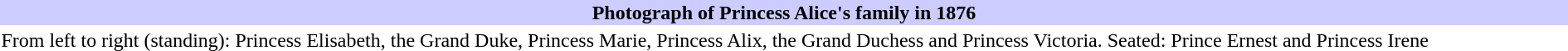<table class="toccolours collapsible collapsed" width="100%;" align="center">
<tr>
<th bgcolor=ccccff>Photograph of Princess Alice's family in 1876</th>
</tr>
<tr>
<td> From left to right (standing): Princess Elisabeth, the Grand Duke, Princess Marie, Princess Alix, the Grand Duchess and Princess Victoria. Seated: Prince Ernest and Princess Irene</td>
</tr>
</table>
